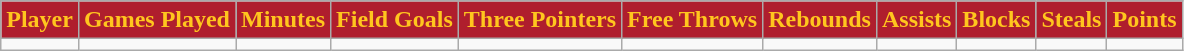<table class="wikitable" style="text-align:center">
<tr>
<th style="background:#af1e2d; color:#ffc61e;">Player</th>
<th style="background:#af1e2d; color:#ffc61e;">Games Played</th>
<th style="background:#af1e2d; color:#ffc61e;">Minutes</th>
<th style="background:#af1e2d; color:#ffc61e;">Field Goals</th>
<th style="background:#af1e2d; color:#ffc61e;">Three Pointers</th>
<th style="background:#af1e2d; color:#ffc61e;">Free Throws</th>
<th style="background:#af1e2d; color:#ffc61e;">Rebounds</th>
<th style="background:#af1e2d; color:#ffc61e;">Assists</th>
<th style="background:#af1e2d; color:#ffc61e;">Blocks</th>
<th style="background:#af1e2d; color:#ffc61e;">Steals</th>
<th style="background:#af1e2d; color:#ffc61e;">Points</th>
</tr>
<tr>
<td></td>
<td></td>
<td></td>
<td></td>
<td></td>
<td></td>
<td></td>
<td></td>
<td></td>
<td></td>
<td></td>
</tr>
</table>
